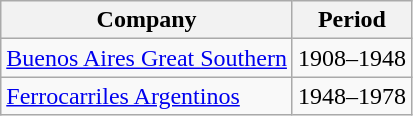<table class= "wikitable">
<tr>
<th>Company</th>
<th>Period</th>
</tr>
<tr>
<td> <a href='#'>Buenos Aires Great Southern</a></td>
<td>1908–1948</td>
</tr>
<tr>
<td> <a href='#'>Ferrocarriles Argentinos</a></td>
<td>1948–1978</td>
</tr>
</table>
